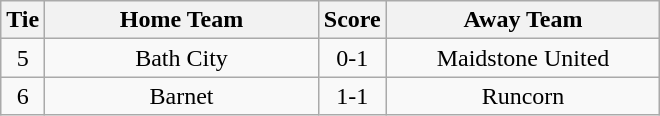<table class="wikitable" style="text-align:center;">
<tr>
<th width=20>Tie</th>
<th width=175>Home Team</th>
<th width=20>Score</th>
<th width=175>Away Team</th>
</tr>
<tr>
<td>5</td>
<td>Bath City</td>
<td>0-1</td>
<td>Maidstone United</td>
</tr>
<tr>
<td>6</td>
<td>Barnet</td>
<td>1-1</td>
<td>Runcorn</td>
</tr>
</table>
